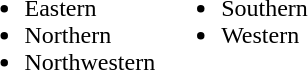<table border="0">
<tr>
<td valign="top"><br><ul><li>Eastern</li><li>Northern</li><li>Northwestern</li></ul></td>
<td valign="top"><br><ul><li>Southern</li><li>Western</li></ul></td>
</tr>
</table>
